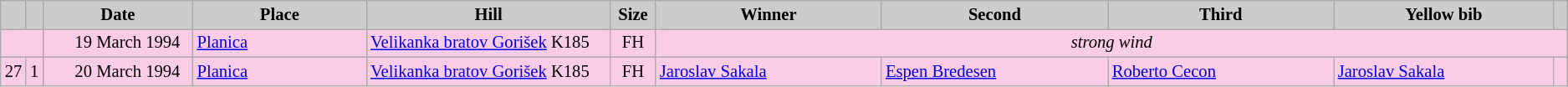<table class="wikitable plainrowheaders" style="background:#fff; font-size:86%; line-height:16px; border:gray solid 1px; border-collapse:collapse;">
<tr style="background:#ccc; text-align:center;">
<th scope="col" style="background:#ccc; width=10 px;"></th>
<th scope="col" style="background:#ccc; width=10 px;"></th>
<th scope="col" style="background:#ccc; width:120px;">Date</th>
<th scope="col" style="background:#ccc; width:140px;">Place</th>
<th scope="col" style="background:#ccc; width:200px;">Hill</th>
<th scope="col" style="background:#ccc; width:30px;">Size</th>
<th scope="col" style="background:#ccc; width:185px;">Winner</th>
<th scope="col" style="background:#ccc; width:185px;">Second</th>
<th scope="col" style="background:#ccc; width:185px;">Third</th>
<th scope="col" style="background:#ccc; width:180px;">Yellow bib</th>
<th scope="col" style="background:#ccc; width:5px;"></th>
</tr>
<tr bgcolor=#FBCCE7>
<td colspan=2></td>
<td align=right>19 March 1994  </td>
<td> <a href='#'>Planica</a></td>
<td><a href='#'>Velikanka bratov Gorišek</a> K185</td>
<td align=center>FH</td>
<td colspan=5 align=center><em>strong wind</em></td>
</tr>
<tr bgcolor=#FBCCE7>
<td align=center>27</td>
<td align=center>1</td>
<td align=right>20 March 1994  </td>
<td> <a href='#'>Planica</a></td>
<td><a href='#'>Velikanka bratov Gorišek</a> K185</td>
<td align=center>FH</td>
<td> <a href='#'>Jaroslav Sakala</a></td>
<td> <a href='#'>Espen Bredesen</a></td>
<td> <a href='#'>Roberto Cecon</a></td>
<td> <a href='#'>Jaroslav Sakala</a></td>
<td></td>
</tr>
</table>
